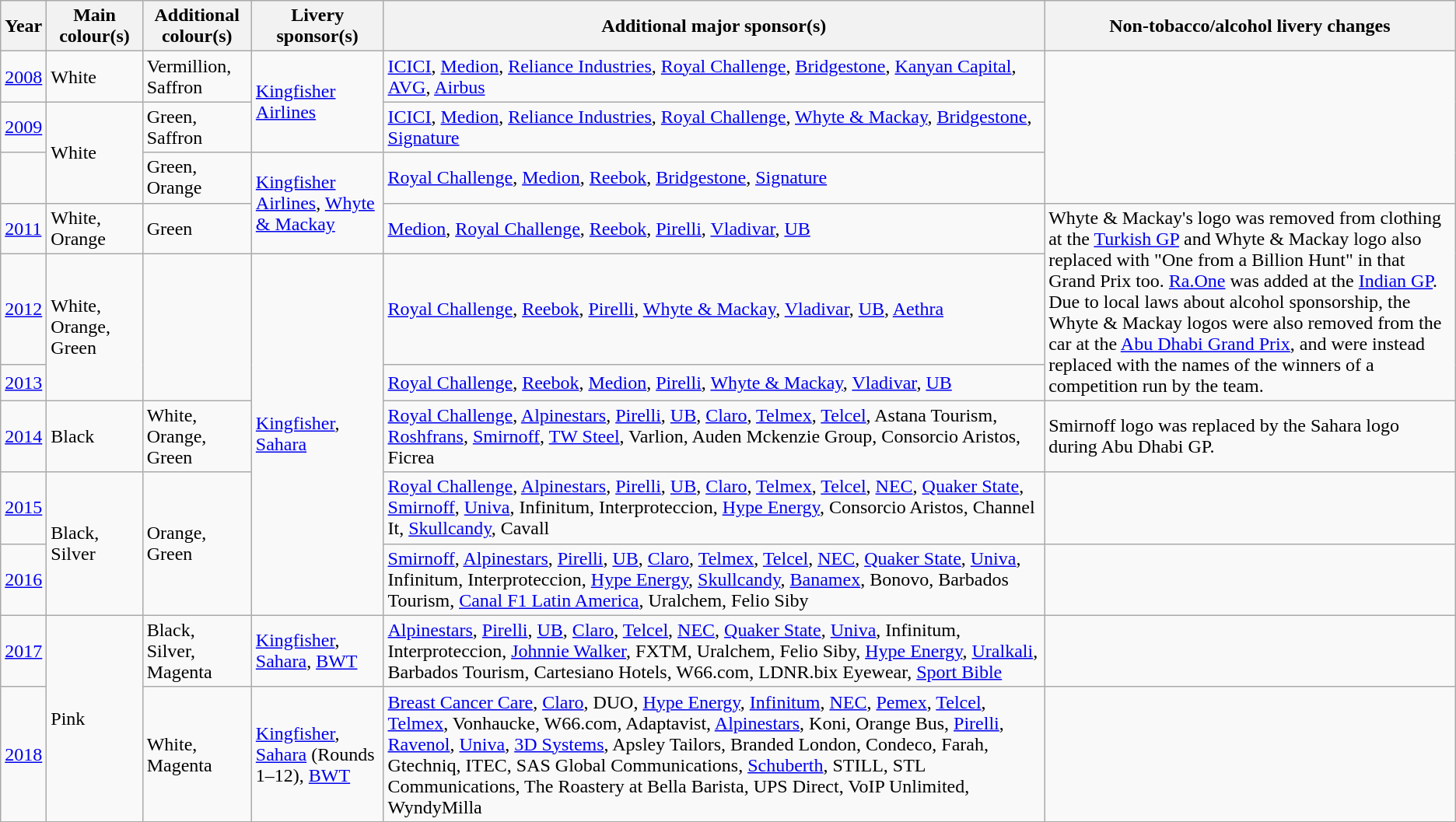<table class="wikitable">
<tr>
<th>Year</th>
<th>Main colour(s)</th>
<th>Additional colour(s)</th>
<th>Livery sponsor(s)</th>
<th>Additional major sponsor(s)</th>
<th>Non-tobacco/alcohol livery changes</th>
</tr>
<tr>
<td><a href='#'>2008</a></td>
<td>White</td>
<td>Vermillion, Saffron</td>
<td rowspan=2><a href='#'>Kingfisher Airlines</a></td>
<td><a href='#'>ICICI</a>, <a href='#'>Medion</a>, <a href='#'>Reliance Industries</a>, <a href='#'>Royal Challenge</a>, <a href='#'>Bridgestone</a>, <a href='#'>Kanyan Capital</a>, <a href='#'>AVG</a>, <a href='#'>Airbus</a></td>
</tr>
<tr>
<td><a href='#'>2009</a></td>
<td rowspan=2>White</td>
<td>Green, Saffron</td>
<td><a href='#'>ICICI</a>, <a href='#'>Medion</a>, <a href='#'>Reliance Industries</a>, <a href='#'>Royal Challenge</a>, <a href='#'>Whyte & Mackay</a>, <a href='#'>Bridgestone</a>, <a href='#'>Signature</a></td>
</tr>
<tr>
<td></td>
<td>Green, Orange</td>
<td rowspan=2><a href='#'>Kingfisher Airlines</a>, <a href='#'>Whyte & Mackay</a></td>
<td><a href='#'>Royal Challenge</a>, <a href='#'>Medion</a>, <a href='#'>Reebok</a>, <a href='#'>Bridgestone</a>, <a href='#'>Signature</a></td>
</tr>
<tr>
<td><a href='#'>2011</a></td>
<td>White, Orange</td>
<td>Green</td>
<td><a href='#'>Medion</a>, <a href='#'>Royal Challenge</a>, <a href='#'>Reebok</a>, <a href='#'>Pirelli</a>, <a href='#'>Vladivar</a>, <a href='#'>UB</a></td>
<td rowspan=3>Whyte & Mackay's logo was removed from clothing at the <a href='#'>Turkish GP</a> and Whyte & Mackay logo also replaced with "One from a Billion Hunt" in that Grand Prix too. <a href='#'>Ra.One</a> was added at the <a href='#'>Indian GP</a>.<br>Due to local laws about alcohol sponsorship, the Whyte & Mackay logos were also removed from the car at the <a href='#'>Abu Dhabi Grand Prix</a>, and were instead replaced with the names of the winners of a competition run by the team.</td>
</tr>
<tr>
<td><a href='#'>2012</a></td>
<td rowspan=2>White, Orange, Green</td>
<td rowspan=2></td>
<td rowspan=5><a href='#'>Kingfisher</a>, <a href='#'>Sahara</a></td>
<td><a href='#'>Royal Challenge</a>, <a href='#'>Reebok</a>, <a href='#'>Pirelli</a>, <a href='#'>Whyte & Mackay</a>, <a href='#'>Vladivar</a>, <a href='#'>UB</a>, <a href='#'>Aethra</a></td>
</tr>
<tr>
<td><a href='#'>2013</a></td>
<td><a href='#'>Royal Challenge</a>, <a href='#'>Reebok</a>, <a href='#'>Medion</a>, <a href='#'>Pirelli</a>, <a href='#'>Whyte & Mackay</a>, <a href='#'>Vladivar</a>, <a href='#'>UB</a></td>
</tr>
<tr>
<td><a href='#'>2014</a></td>
<td>Black</td>
<td>White, Orange, Green</td>
<td><a href='#'>Royal Challenge</a>, <a href='#'>Alpinestars</a>, <a href='#'>Pirelli</a>, <a href='#'>UB</a>, <a href='#'>Claro</a>, <a href='#'>Telmex</a>, <a href='#'>Telcel</a>, Astana Tourism, <a href='#'>Roshfrans</a>, <a href='#'>Smirnoff</a>, <a href='#'>TW Steel</a>, Varlion, Auden Mckenzie Group, Consorcio Aristos, Ficrea</td>
<td>Smirnoff logo was replaced by the Sahara logo during Abu Dhabi GP.</td>
</tr>
<tr>
<td><a href='#'>2015</a></td>
<td rowspan=2>Black, Silver</td>
<td rowspan=2>Orange, Green</td>
<td><a href='#'>Royal Challenge</a>, <a href='#'>Alpinestars</a>, <a href='#'>Pirelli</a>, <a href='#'>UB</a>, <a href='#'>Claro</a>, <a href='#'>Telmex</a>, <a href='#'>Telcel</a>, <a href='#'>NEC</a>, <a href='#'>Quaker State</a>, <a href='#'>Smirnoff</a>, <a href='#'>Univa</a>, Infinitum, Interproteccion, <a href='#'>Hype Energy</a>, Consorcio Aristos, Channel It, <a href='#'>Skullcandy</a>, Cavall</td>
<td></td>
</tr>
<tr>
<td><a href='#'>2016</a></td>
<td><a href='#'>Smirnoff</a>, <a href='#'>Alpinestars</a>, <a href='#'>Pirelli</a>, <a href='#'>UB</a>, <a href='#'>Claro</a>, <a href='#'>Telmex</a>, <a href='#'>Telcel</a>, <a href='#'>NEC</a>, <a href='#'>Quaker State</a>, <a href='#'>Univa</a>, Infinitum, Interproteccion, <a href='#'>Hype Energy</a>, <a href='#'>Skullcandy</a>, <a href='#'>Banamex</a>, Bonovo, Barbados Tourism, <a href='#'>Canal F1 Latin America</a>, Uralchem, Felio Siby</td>
<td></td>
</tr>
<tr>
<td><a href='#'>2017</a></td>
<td rowspan=2>Pink</td>
<td>Black, Silver, Magenta</td>
<td><a href='#'>Kingfisher</a>, <a href='#'>Sahara</a>, <a href='#'>BWT</a></td>
<td><a href='#'>Alpinestars</a>, <a href='#'>Pirelli</a>, <a href='#'>UB</a>, <a href='#'>Claro</a>, <a href='#'>Telcel</a>, <a href='#'>NEC</a>, <a href='#'>Quaker State</a>, <a href='#'>Univa</a>, Infinitum, Interproteccion, <a href='#'>Johnnie Walker</a>, FXTM, Uralchem, Felio Siby, <a href='#'>Hype Energy</a>, <a href='#'>Uralkali</a>, Barbados Tourism, Cartesiano Hotels, W66.com, LDNR.bix Eyewear, <a href='#'>Sport Bible</a></td>
<td></td>
</tr>
<tr>
<td><a href='#'>2018</a></td>
<td>White, Magenta</td>
<td><a href='#'>Kingfisher</a>, <a href='#'>Sahara</a> (Rounds 1–12), <a href='#'>BWT</a></td>
<td><a href='#'>Breast Cancer Care</a>, <a href='#'>Claro</a>, DUO, <a href='#'>Hype Energy</a>, <a href='#'>Infinitum</a>, <a href='#'>NEC</a>, <a href='#'>Pemex</a>, <a href='#'>Telcel</a>, <a href='#'>Telmex</a>, Vonhaucke, W66.com, Adaptavist, <a href='#'>Alpinestars</a>, Koni, Orange Bus, <a href='#'>Pirelli</a>, <a href='#'>Ravenol</a>, <a href='#'>Univa</a>, <a href='#'>3D Systems</a>, Apsley Tailors, Branded London, Condeco, Farah, Gtechniq, ITEC, SAS Global Communications, <a href='#'>Schuberth</a>, STILL, STL Communications, The Roastery at Bella Barista, UPS Direct, VoIP Unlimited, WyndyMilla</td>
<td></td>
</tr>
</table>
